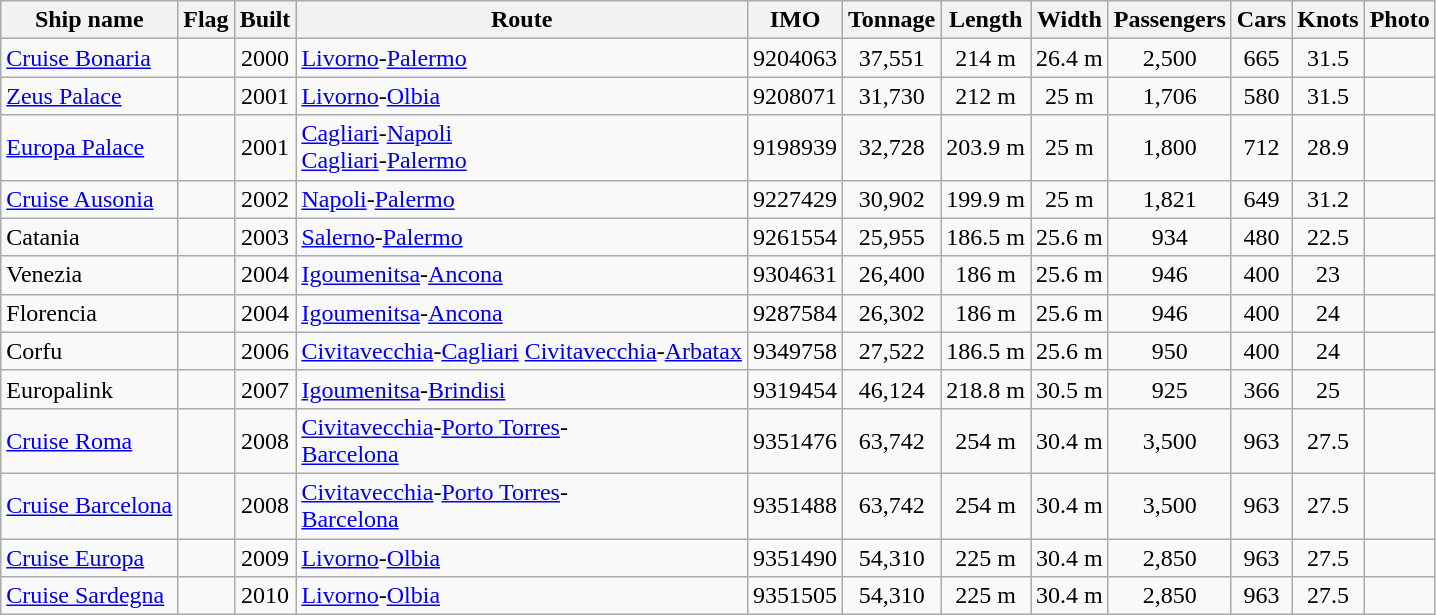<table class="wikitable">
<tr>
<th>Ship name</th>
<th>Flag</th>
<th>Built</th>
<th>Route</th>
<th>IMO</th>
<th>Tonnage</th>
<th>Length</th>
<th>Width</th>
<th>Passengers</th>
<th>Cars</th>
<th>Knots</th>
<th>Photo</th>
</tr>
<tr>
<td><a href='#'>Cruise Bonaria</a></td>
<td></td>
<td align="Center">2000</td>
<td><a href='#'>Livorno</a>-<a href='#'>Palermo</a></td>
<td align="Center">9204063</td>
<td align="Center">37,551</td>
<td align="Center">214 m</td>
<td align="Center">26.4 m</td>
<td align="Center">2,500</td>
<td align="Center">665</td>
<td align="Center">31.5</td>
<td></td>
</tr>
<tr>
<td><a href='#'>Zeus Palace</a></td>
<td></td>
<td align="Center">2001</td>
<td><a href='#'>Livorno</a>-<a href='#'>Olbia</a></td>
<td align="Center">9208071</td>
<td align="Center">31,730</td>
<td align="Center">212 m</td>
<td align="Center">25 m</td>
<td align="Center">1,706</td>
<td align="Center">580</td>
<td align="Center">31.5</td>
<td></td>
</tr>
<tr>
<td><a href='#'>Europa Palace</a></td>
<td></td>
<td align="Center">2001</td>
<td><a href='#'>Cagliari</a>-<a href='#'>Napoli</a><br><a href='#'>Cagliari</a>-<a href='#'>Palermo</a></td>
<td align="Center">9198939</td>
<td align="Center">32,728</td>
<td align="Center">203.9 m</td>
<td align="Center">25 m</td>
<td align="Center">1,800</td>
<td align="Center">712</td>
<td align="Center">28.9</td>
<td></td>
</tr>
<tr>
<td><a href='#'>Cruise Ausonia</a></td>
<td></td>
<td align="Center">2002</td>
<td><a href='#'>Napoli</a>-<a href='#'>Palermo</a></td>
<td align="Center">9227429</td>
<td align="Center">30,902</td>
<td align="Center">199.9 m</td>
<td align="Center">25 m</td>
<td align="Center">1,821</td>
<td align="Center">649</td>
<td align="Center">31.2</td>
<td></td>
</tr>
<tr>
<td>Catania</td>
<td></td>
<td align="Center">2003</td>
<td><a href='#'>Salerno</a>-<a href='#'>Palermo</a> <br></td>
<td align="Center">9261554</td>
<td align="Center">25,955</td>
<td align="Center">186.5 m</td>
<td align="Center">25.6 m</td>
<td align="Center">934</td>
<td align="Center">480</td>
<td align="Center">22.5</td>
<td></td>
</tr>
<tr>
<td>Venezia</td>
<td></td>
<td align="Center">2004</td>
<td><a href='#'>Igoumenitsa</a>-<a href='#'>Ancona</a></td>
<td align="Center">9304631</td>
<td align="Center">26,400</td>
<td align="Center">186 m</td>
<td align="Center">25.6 m</td>
<td align="Center">946</td>
<td align="Center">400</td>
<td align="Center">23</td>
<td></td>
</tr>
<tr>
<td>Florencia</td>
<td></td>
<td align="Center">2004</td>
<td><a href='#'>Igoumenitsa</a>-<a href='#'>Ancona</a></td>
<td align="Center">9287584</td>
<td align="Center">26,302</td>
<td align="Center">186 m</td>
<td align="Center">25.6 m</td>
<td align="Center">946</td>
<td align="Center">400</td>
<td align="Center">24</td>
<td></td>
</tr>
<tr>
<td>Corfu</td>
<td></td>
<td align="Center">2006</td>
<td><a href='#'>Civitavecchia</a>-<a href='#'>Cagliari</a> <a href='#'>Civitavecchia</a>-<a href='#'>Arbatax</a></td>
<td align="Center">9349758</td>
<td align="Center">27,522</td>
<td align="Center">186.5 m</td>
<td align="Center">25.6 m</td>
<td align="Center">950</td>
<td align="Center">400</td>
<td align="Center">24</td>
<td></td>
</tr>
<tr>
<td>Europalink</td>
<td></td>
<td align="Center">2007</td>
<td><a href='#'>Igoumenitsa</a>-<a href='#'>Brindisi</a></td>
<td align="Center">9319454</td>
<td align="Center">46,124</td>
<td align="Center">218.8 m</td>
<td align="Center">30.5 m</td>
<td align="Center">925</td>
<td align="Center">366</td>
<td align="Center">25</td>
<td></td>
</tr>
<tr>
<td><a href='#'>Cruise Roma</a></td>
<td></td>
<td align="Center">2008</td>
<td><a href='#'>Civitavecchia</a>-<a href='#'>Porto Torres</a>-<br><a href='#'>Barcelona</a></td>
<td align="Center">9351476</td>
<td align="Center">63,742</td>
<td align="Center">254 m</td>
<td align="Center">30.4 m</td>
<td align="Center">3,500</td>
<td align="Center">963</td>
<td align="Center">27.5</td>
<td></td>
</tr>
<tr>
<td><a href='#'>Cruise Barcelona</a></td>
<td></td>
<td align="Center">2008</td>
<td><a href='#'>Civitavecchia</a>-<a href='#'>Porto Torres</a>-<br><a href='#'>Barcelona</a></td>
<td align="Center">9351488</td>
<td align="Center">63,742</td>
<td align="Center">254 m</td>
<td align="Center">30.4 m</td>
<td align="Center">3,500</td>
<td align="Center">963</td>
<td align="Center">27.5</td>
<td></td>
</tr>
<tr>
<td><a href='#'>Cruise Europa</a></td>
<td></td>
<td align="Center">2009</td>
<td><a href='#'>Livorno</a>-<a href='#'>Olbia</a></td>
<td align="Center">9351490</td>
<td align="Center">54,310</td>
<td align="Center">225 m</td>
<td align="Center">30.4 m</td>
<td align="Center">2,850</td>
<td align="Center">963</td>
<td align="Center">27.5</td>
<td></td>
</tr>
<tr>
<td><a href='#'>Cruise Sardegna</a></td>
<td></td>
<td align="Center">2010</td>
<td><a href='#'>Livorno</a>-<a href='#'>Olbia</a></td>
<td align="Center">9351505</td>
<td align="Center">54,310</td>
<td align="Center">225 m</td>
<td align="Center">30.4 m</td>
<td align="Center">2,850</td>
<td align="Center">963</td>
<td align="Center">27.5</td>
<td></td>
</tr>
</table>
